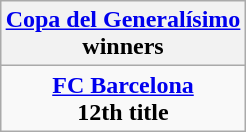<table class="wikitable" style="text-align: center; margin: 0 auto;">
<tr>
<th><a href='#'>Copa del Generalísimo</a><br>winners</th>
</tr>
<tr>
<td><strong><a href='#'>FC Barcelona</a></strong><br><strong>12th title</strong></td>
</tr>
</table>
